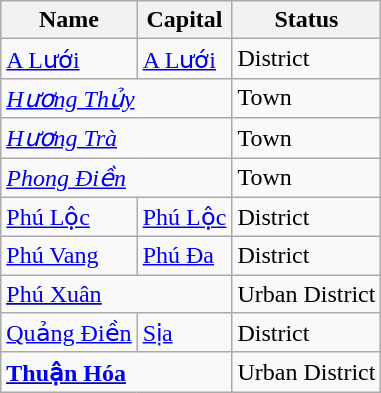<table class="wikitable sortable">
<tr>
<th>Name</th>
<th>Capital</th>
<th>Status</th>
</tr>
<tr>
<td><a href='#'>A Lưới</a></td>
<td><a href='#'>A Lưới</a></td>
<td>District</td>
</tr>
<tr>
<td colspan="2"><em><a href='#'>Hương Thủy</a></em></td>
<td>Town</td>
</tr>
<tr>
<td colspan="2"><em><a href='#'>Hương Trà</a></em></td>
<td>Town</td>
</tr>
<tr>
<td colspan="2"><a href='#'><em>Phong Điền</em></a></td>
<td>Town</td>
</tr>
<tr>
<td><a href='#'>Phú Lộc</a></td>
<td><a href='#'>Phú Lộc</a></td>
<td>District</td>
</tr>
<tr>
<td><a href='#'>Phú Vang</a></td>
<td><a href='#'>Phú Đa</a></td>
<td>District</td>
</tr>
<tr>
<td colspan="2"><u><a href='#'>Phú Xuân</a></u></td>
<td>Urban District</td>
</tr>
<tr>
<td><a href='#'>Quảng Điền</a></td>
<td><a href='#'>Sịa</a></td>
<td>District</td>
</tr>
<tr>
<td colspan="2"><u><a href='#'><strong>Thuận Hóa</strong></a></u></td>
<td>Urban District</td>
</tr>
</table>
